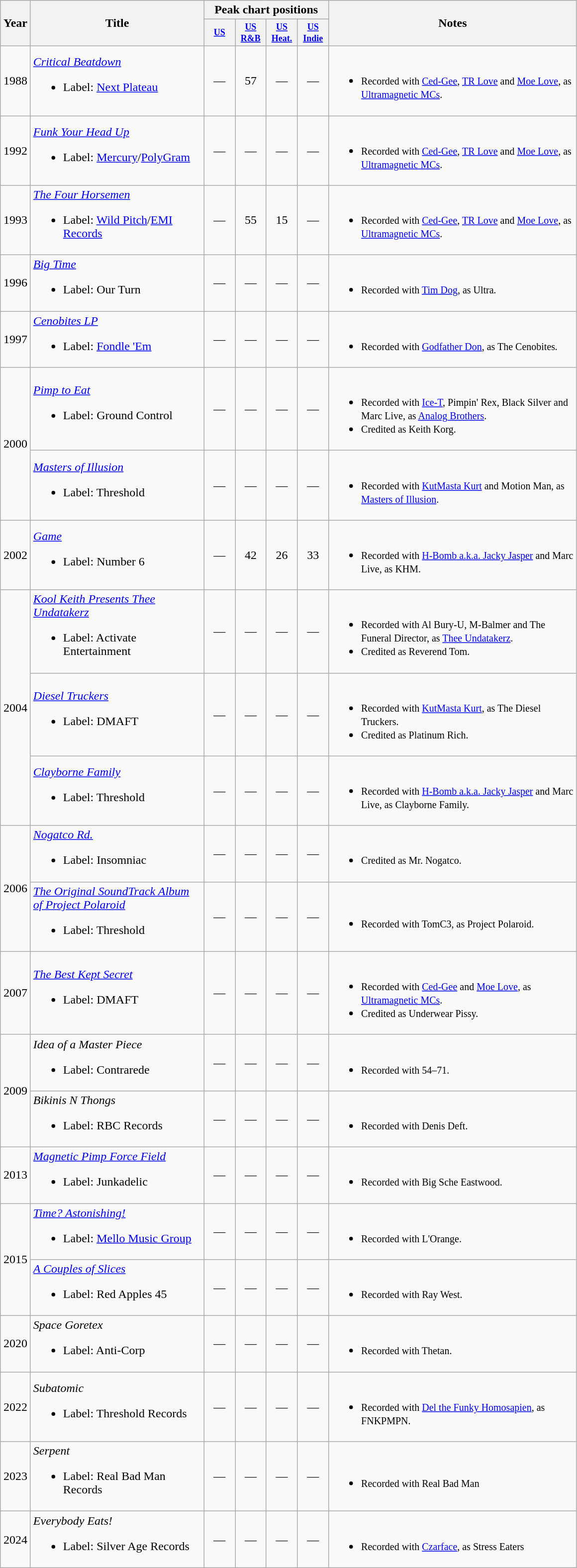<table class="wikitable">
<tr>
<th rowspan="2" style="width:33px;">Year</th>
<th rowspan="2" style="width:225px;">Title</th>
<th colspan="4">Peak chart positions</th>
<th style="width:325px;" rowspan="2">Notes</th>
</tr>
<tr>
<th style="width:3em;font-size:75%;"><a href='#'>US</a></th>
<th style="width:3em;font-size:75%;"><a href='#'>US R&B</a></th>
<th style="width:3em;font-size:75%;"><a href='#'>US Heat.</a></th>
<th style="width:3em;font-size:75%;"><a href='#'>US Indie</a></th>
</tr>
<tr>
<td style="text-align:center;">1988</td>
<td><em><a href='#'>Critical Beatdown</a></em><br><ul><li>Label: <a href='#'>Next Plateau</a></li></ul></td>
<td style="text-align:center;">—</td>
<td style="text-align:center;">57</td>
<td style="text-align:center;">—</td>
<td style="text-align:center;">—</td>
<td><br><ul><li><small>Recorded with <a href='#'>Ced-Gee</a>, <a href='#'>TR Love</a> and <a href='#'>Moe Love</a>, as <a href='#'>Ultramagnetic MCs</a>.</small></li></ul></td>
</tr>
<tr>
<td style="text-align:center;">1992</td>
<td><em><a href='#'>Funk Your Head Up</a></em><br><ul><li>Label: <a href='#'>Mercury</a>/<a href='#'>PolyGram</a></li></ul></td>
<td style="text-align:center;">—</td>
<td style="text-align:center;">—</td>
<td style="text-align:center;">—</td>
<td style="text-align:center;">—</td>
<td><br><ul><li><small>Recorded with <a href='#'>Ced-Gee</a>, <a href='#'>TR Love</a> and <a href='#'>Moe Love</a>, as <a href='#'>Ultramagnetic MCs</a>.</small></li></ul></td>
</tr>
<tr>
<td style="text-align:center;">1993</td>
<td><em><a href='#'>The Four Horsemen</a></em><br><ul><li>Label: <a href='#'>Wild Pitch</a>/<a href='#'>EMI Records</a></li></ul></td>
<td style="text-align:center;">—</td>
<td style="text-align:center;">55</td>
<td style="text-align:center;">15</td>
<td style="text-align:center;">—</td>
<td><br><ul><li><small>Recorded with <a href='#'>Ced-Gee</a>, <a href='#'>TR Love</a> and <a href='#'>Moe Love</a>, as <a href='#'>Ultramagnetic MCs</a>.</small></li></ul></td>
</tr>
<tr>
<td style="text-align:center;">1996</td>
<td><em><a href='#'>Big Time</a></em><br><ul><li>Label: Our Turn</li></ul></td>
<td style="text-align:center;">—</td>
<td style="text-align:center;">—</td>
<td style="text-align:center;">—</td>
<td style="text-align:center;">—</td>
<td><br><ul><li><small>Recorded with <a href='#'>Tim Dog</a>, as Ultra<em>.</em></small></li></ul></td>
</tr>
<tr>
<td style="text-align:center;">1997</td>
<td><em><a href='#'>Cenobites LP</a></em><br><ul><li>Label: <a href='#'>Fondle 'Em</a></li></ul></td>
<td style="text-align:center;">—</td>
<td style="text-align:center;">—</td>
<td style="text-align:center;">—</td>
<td style="text-align:center;">—</td>
<td><br><ul><li><small>Recorded with <a href='#'>Godfather Don</a>, as The Cenobites<em>.</em></small></li></ul></td>
</tr>
<tr>
<td rowspan="2" style="text-align:center;">2000</td>
<td><em><a href='#'>Pimp to Eat</a></em><br><ul><li>Label: Ground Control</li></ul></td>
<td style="text-align:center;">—</td>
<td style="text-align:center;">—</td>
<td style="text-align:center;">—</td>
<td style="text-align:center;">—</td>
<td><br><ul><li><small>Recorded with <a href='#'>Ice-T</a>, Pimpin' Rex, Black Silver and Marc Live, as <a href='#'>Analog Brothers</a>.</small></li><li><small>Credited as Keith Korg.</small></li></ul></td>
</tr>
<tr>
<td><em><a href='#'>Masters of Illusion</a></em><br><ul><li>Label: Threshold</li></ul></td>
<td style="text-align:center;">—</td>
<td style="text-align:center;">—</td>
<td style="text-align:center;">—</td>
<td style="text-align:center;">—</td>
<td><br><ul><li><small>Recorded with <a href='#'>KutMasta Kurt</a> and Motion Man, as <a href='#'>Masters of Illusion</a>.</small></li></ul></td>
</tr>
<tr>
<td style="text-align:center;">2002</td>
<td><em><a href='#'>Game</a></em><br><ul><li>Label: Number 6</li></ul></td>
<td style="text-align:center;">—</td>
<td style="text-align:center;">42</td>
<td style="text-align:center;">26</td>
<td style="text-align:center;">33</td>
<td><br><ul><li><small>Recorded with <a href='#'>H-Bomb a.k.a. Jacky Jasper</a> and Marc Live, as KHM.</small></li></ul></td>
</tr>
<tr>
<td rowspan="3" style="text-align:center;">2004</td>
<td><em><a href='#'>Kool Keith Presents Thee Undatakerz</a></em><br><ul><li>Label: Activate Entertainment</li></ul></td>
<td style="text-align:center;">—</td>
<td style="text-align:center;">—</td>
<td style="text-align:center;">—</td>
<td style="text-align:center;">—</td>
<td><br><ul><li><small>Recorded with Al Bury-U, M-Balmer and The Funeral Director, as <a href='#'>Thee Undatakerz</a>.</small></li><li><small>Credited as Reverend Tom.</small></li></ul></td>
</tr>
<tr>
<td><em><a href='#'>Diesel Truckers</a></em><br><ul><li>Label: DMAFT</li></ul></td>
<td style="text-align:center;">—</td>
<td style="text-align:center;">—</td>
<td style="text-align:center;">—</td>
<td style="text-align:center;">—</td>
<td><br><ul><li><small>Recorded with <a href='#'>KutMasta Kurt</a>, as The Diesel Truckers.</small></li><li><small>Credited as Platinum Rich.</small></li></ul></td>
</tr>
<tr>
<td><em><a href='#'>Clayborne Family</a></em><br><ul><li>Label: Threshold</li></ul></td>
<td style="text-align:center;">—</td>
<td style="text-align:center;">—</td>
<td style="text-align:center;">—</td>
<td style="text-align:center;">—</td>
<td><br><ul><li><small>Recorded with <a href='#'>H-Bomb a.k.a. Jacky Jasper</a> and Marc Live, as Clayborne Family.</small></li></ul></td>
</tr>
<tr>
<td rowspan="2" style="text-align:center;">2006</td>
<td><em><a href='#'>Nogatco Rd.</a></em><br><ul><li>Label: Insomniac</li></ul></td>
<td style="text-align:center;">—</td>
<td style="text-align:center;">—</td>
<td style="text-align:center;">—</td>
<td style="text-align:center;">—</td>
<td><br><ul><li><small>Credited as Mr. Nogatco.</small></li></ul></td>
</tr>
<tr>
<td><em><a href='#'>The Original SoundTrack Album of Project Polaroid</a></em><br><ul><li>Label: Threshold</li></ul></td>
<td style="text-align:center;">—</td>
<td style="text-align:center;">—</td>
<td style="text-align:center;">—</td>
<td style="text-align:center;">—</td>
<td><br><ul><li><small>Recorded with TomC3, as Project Polaroid.</small></li></ul></td>
</tr>
<tr>
<td style="text-align:center;">2007</td>
<td><em><a href='#'>The Best Kept Secret</a></em><br><ul><li>Label: DMAFT</li></ul></td>
<td style="text-align:center;">—</td>
<td style="text-align:center;">—</td>
<td style="text-align:center;">—</td>
<td style="text-align:center;">—</td>
<td><br><ul><li><small>Recorded with <a href='#'>Ced-Gee</a> and <a href='#'>Moe Love</a>, as <a href='#'>Ultramagnetic MCs</a>.</small></li><li><small>Credited as Underwear Pissy.</small></li></ul></td>
</tr>
<tr>
<td rowspan="2" style="text-align:center;">2009</td>
<td><em>Idea of a Master Piece</em><br><ul><li>Label: Contrarede</li></ul></td>
<td style="text-align:center;">—</td>
<td style="text-align:center;">—</td>
<td style="text-align:center;">—</td>
<td style="text-align:center;">—</td>
<td><br><ul><li><small>Recorded with 54–71.</small></li></ul></td>
</tr>
<tr>
<td><em>Bikinis N Thongs</em><br><ul><li>Label: RBC Records</li></ul></td>
<td style="text-align:center;">—</td>
<td style="text-align:center;">—</td>
<td style="text-align:center;">—</td>
<td style="text-align:center;">—</td>
<td><br><ul><li><small>Recorded with Denis Deft.</small></li></ul></td>
</tr>
<tr>
<td style="text-align:center;">2013</td>
<td><em><a href='#'>Magnetic Pimp Force Field</a></em><br><ul><li>Label: Junkadelic</li></ul></td>
<td style="text-align:center;">—</td>
<td style="text-align:center;">—</td>
<td style="text-align:center;">—</td>
<td style="text-align:center;">—</td>
<td><br><ul><li><small>Recorded with Big Sche Eastwood.</small></li></ul></td>
</tr>
<tr>
<td rowspan="2" style="text-align:center;">2015</td>
<td><em><a href='#'>Time? Astonishing!</a></em><br><ul><li>Label: <a href='#'>Mello Music Group</a></li></ul></td>
<td style="text-align:center;">—</td>
<td style="text-align:center;">—</td>
<td style="text-align:center;">—</td>
<td style="text-align:center;">—</td>
<td><br><ul><li><small>Recorded with L'Orange.</small></li></ul></td>
</tr>
<tr>
<td><em><a href='#'>A Couples of Slices</a></em><br><ul><li>Label: Red Apples 45</li></ul></td>
<td style="text-align:center;">—</td>
<td style="text-align:center;">—</td>
<td style="text-align:center;">—</td>
<td style="text-align:center;">—</td>
<td><br><ul><li><small>Recorded with Ray West.</small></li></ul></td>
</tr>
<tr>
<td style="text-align:center;">2020</td>
<td><em>Space Goretex</em><br><ul><li>Label: Anti-Corp</li></ul></td>
<td style="text-align:center;">—</td>
<td style="text-align:center;">—</td>
<td style="text-align:center;">—</td>
<td style="text-align:center;">—</td>
<td><br><ul><li><small>Recorded with Thetan.</small></li></ul></td>
</tr>
<tr>
<td style="text-align:center;">2022</td>
<td><em>Subatomic</em><br><ul><li>Label: Threshold Records</li></ul></td>
<td style="text-align:center;">—</td>
<td style="text-align:center;">—</td>
<td style="text-align:center;">—</td>
<td style="text-align:center;">—</td>
<td><br><ul><li><small>Recorded with <a href='#'>Del the Funky Homosapien</a>, as FNKPMPN.</small></li></ul></td>
</tr>
<tr>
<td style="text-align:center;">2023</td>
<td><em>Serpent</em><br><ul><li>Label: Real Bad Man Records</li></ul></td>
<td style="text-align:center;">—</td>
<td style="text-align:center;">—</td>
<td style="text-align:center;">—</td>
<td style="text-align:center;">—</td>
<td><br><ul><li><small>Recorded with Real Bad Man</small></li></ul></td>
</tr>
<tr>
<td style="text-align:center;">2024</td>
<td><em>Everybody Eats!</em><br><ul><li>Label: Silver Age Records</li></ul></td>
<td style="text-align:center;">—</td>
<td style="text-align:center;">—</td>
<td style="text-align:center;">—</td>
<td style="text-align:center;">—</td>
<td><br><ul><li><small>Recorded with <a href='#'>Czarface</a>, as Stress Eaters</small></li></ul></td>
</tr>
</table>
